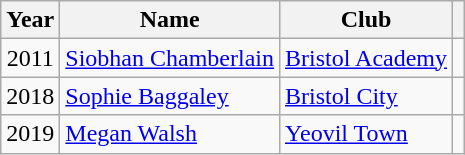<table class="wikitable sortable">
<tr>
<th scope=col>Year</th>
<th scope=col>Name</th>
<th scope=col>Club</th>
<th scope=col class=unsortable></th>
</tr>
<tr>
<td align="center">2011</td>
<td><a href='#'>Siobhan Chamberlain</a></td>
<td><a href='#'>Bristol Academy</a></td>
<td align="center"></td>
</tr>
<tr>
<td align="center">2018</td>
<td><a href='#'>Sophie Baggaley</a></td>
<td><a href='#'>Bristol City</a></td>
<td align="center"></td>
</tr>
<tr>
<td align="center">2019</td>
<td><a href='#'>Megan Walsh</a></td>
<td><a href='#'>Yeovil Town</a></td>
<td align="center"></td>
</tr>
</table>
